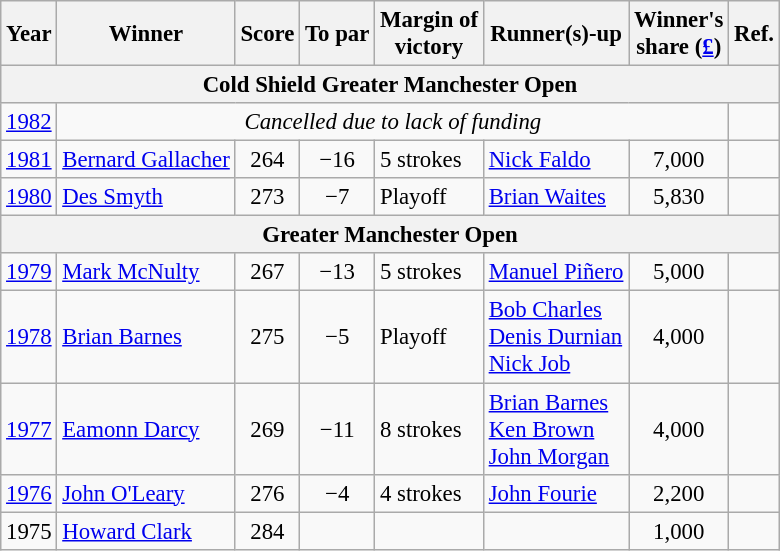<table class="wikitable" style="font-size:95%">
<tr>
<th>Year</th>
<th>Winner</th>
<th>Score</th>
<th>To par</th>
<th>Margin of<br>victory</th>
<th>Runner(s)-up</th>
<th>Winner's<br>share (<a href='#'>£</a>)</th>
<th>Ref.</th>
</tr>
<tr>
<th colspan=8>Cold Shield Greater Manchester Open</th>
</tr>
<tr>
<td><a href='#'>1982</a></td>
<td colspan=6 align=center><em>Cancelled due to lack of funding</em></td>
<td></td>
</tr>
<tr>
<td><a href='#'>1981</a></td>
<td> <a href='#'>Bernard Gallacher</a></td>
<td align=center>264</td>
<td align=center>−16</td>
<td>5 strokes</td>
<td> <a href='#'>Nick Faldo</a></td>
<td align=center>7,000</td>
<td></td>
</tr>
<tr>
<td><a href='#'>1980</a></td>
<td> <a href='#'>Des Smyth</a></td>
<td align=center>273</td>
<td align=center>−7</td>
<td>Playoff</td>
<td> <a href='#'>Brian Waites</a></td>
<td align=center>5,830</td>
<td></td>
</tr>
<tr>
<th colspan=8>Greater Manchester Open</th>
</tr>
<tr>
<td><a href='#'>1979</a></td>
<td> <a href='#'>Mark McNulty</a></td>
<td align=center>267</td>
<td align=center>−13</td>
<td>5 strokes</td>
<td> <a href='#'>Manuel Piñero</a></td>
<td align=center>5,000</td>
<td></td>
</tr>
<tr>
<td><a href='#'>1978</a></td>
<td> <a href='#'>Brian Barnes</a></td>
<td align=center>275</td>
<td align=center>−5</td>
<td>Playoff</td>
<td> <a href='#'>Bob Charles</a><br> <a href='#'>Denis Durnian</a><br> <a href='#'>Nick Job</a></td>
<td align=center>4,000</td>
<td></td>
</tr>
<tr>
<td><a href='#'>1977</a></td>
<td> <a href='#'>Eamonn Darcy</a></td>
<td align=center>269</td>
<td align=center>−11</td>
<td>8 strokes</td>
<td> <a href='#'>Brian Barnes</a><br> <a href='#'>Ken Brown</a><br> <a href='#'>John Morgan</a></td>
<td align=center>4,000</td>
<td></td>
</tr>
<tr>
<td><a href='#'>1976</a></td>
<td> <a href='#'>John O'Leary</a></td>
<td align=center>276</td>
<td align=center>−4</td>
<td>4 strokes</td>
<td> <a href='#'>John Fourie</a></td>
<td align=center>2,200</td>
<td></td>
</tr>
<tr>
<td>1975</td>
<td> <a href='#'>Howard Clark</a></td>
<td align=center>284</td>
<td></td>
<td align=center></td>
<td></td>
<td align=center>1,000</td>
<td></td>
</tr>
</table>
